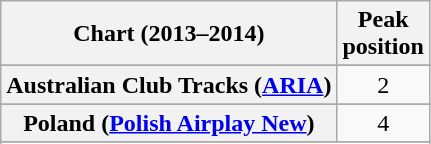<table class="wikitable sortable plainrowheaders" style="text-align:center">
<tr>
<th scope="col">Chart (2013–2014)</th>
<th scope="col">Peak<br>position</th>
</tr>
<tr>
</tr>
<tr>
<th scope="row">Australian Club Tracks (<a href='#'>ARIA</a>)</th>
<td>2</td>
</tr>
<tr>
</tr>
<tr>
</tr>
<tr>
</tr>
<tr>
</tr>
<tr>
</tr>
<tr>
</tr>
<tr>
</tr>
<tr>
</tr>
<tr>
</tr>
<tr>
</tr>
<tr>
</tr>
<tr>
</tr>
<tr>
</tr>
<tr>
</tr>
<tr>
<th scope = "row">Poland (<a href='#'>Polish Airplay New</a>)</th>
<td align="center">4</td>
</tr>
<tr>
</tr>
<tr>
</tr>
<tr>
</tr>
<tr>
</tr>
<tr>
</tr>
<tr>
</tr>
<tr>
</tr>
<tr>
</tr>
</table>
